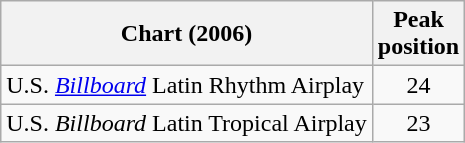<table class="wikitable sortable">
<tr>
<th align="center">Chart (2006)</th>
<th align="center">Peak<br>position</th>
</tr>
<tr>
<td>U.S. <em><a href='#'>Billboard</a></em> Latin Rhythm Airplay</td>
<td align="center">24</td>
</tr>
<tr>
<td>U.S. <em>Billboard</em> Latin Tropical Airplay</td>
<td align="center">23</td>
</tr>
</table>
